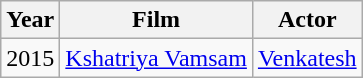<table class="wikitable sortable">
<tr>
<th>Year</th>
<th>Film</th>
<th>Actor</th>
</tr>
<tr>
<td>2015</td>
<td><a href='#'>Kshatriya Vamsam</a></td>
<td><a href='#'>Venkatesh</a></td>
</tr>
</table>
